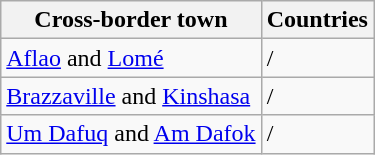<table class="wikitable">
<tr>
<th>Cross-border town</th>
<th>Countries</th>
</tr>
<tr>
<td><a href='#'>Aflao</a> and <a href='#'>Lomé</a></td>
<td> / </td>
</tr>
<tr>
<td><a href='#'>Brazzaville</a> and <a href='#'>Kinshasa</a></td>
<td> / </td>
</tr>
<tr>
<td><a href='#'>Um Dafuq</a> and <a href='#'>Am Dafok</a></td>
<td>/</td>
</tr>
</table>
